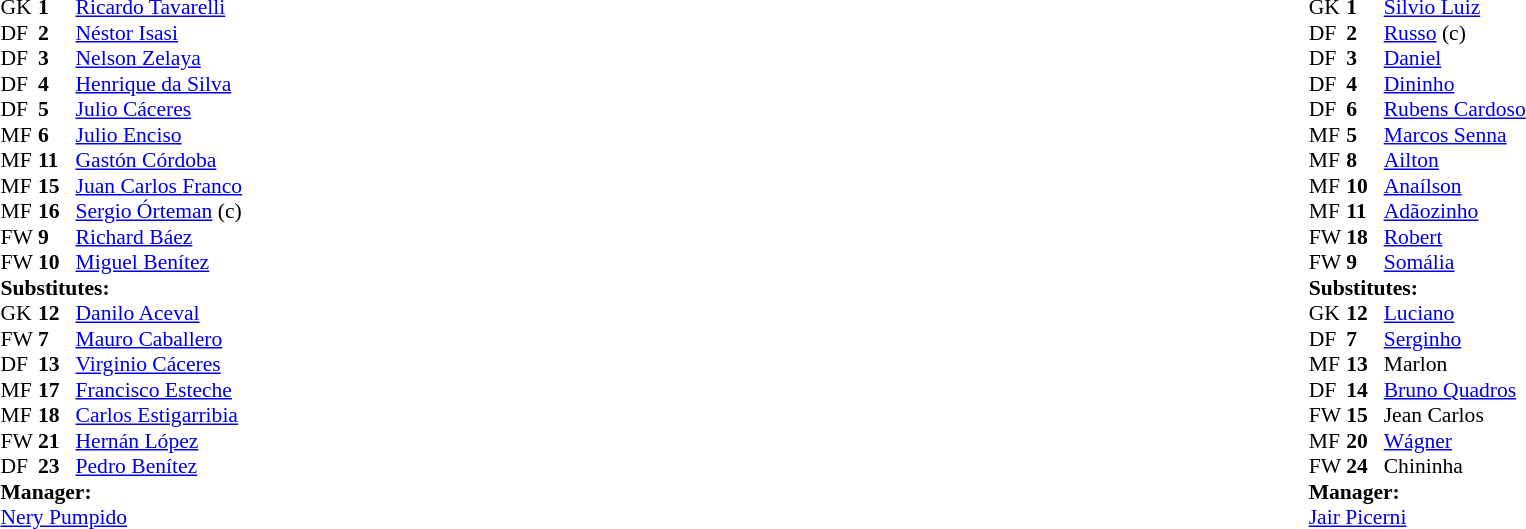<table width="100%">
<tr>
<td valign="top" width="50%"><br><table style="font-size: 90%" cellspacing="0" cellpadding="0">
<tr>
<td colspan="4"></td>
</tr>
<tr>
<th width=25></th>
<th width=25></th>
</tr>
<tr>
<td>GK</td>
<td><strong>1</strong></td>
<td> <a href='#'>Ricardo Tavarelli</a></td>
</tr>
<tr>
<td>DF</td>
<td><strong>2</strong></td>
<td> <a href='#'>Néstor Isasi</a></td>
<td></td>
<td></td>
</tr>
<tr>
<td>DF</td>
<td><strong>3</strong></td>
<td> <a href='#'>Nelson Zelaya</a></td>
</tr>
<tr>
<td>DF</td>
<td><strong>4</strong></td>
<td> <a href='#'>Henrique da Silva</a></td>
</tr>
<tr>
<td>DF</td>
<td><strong>5</strong></td>
<td> <a href='#'>Julio Cáceres</a></td>
</tr>
<tr>
<td>MF</td>
<td><strong>6</strong></td>
<td> <a href='#'>Julio Enciso</a></td>
</tr>
<tr>
<td>MF</td>
<td><strong>11</strong></td>
<td> <a href='#'>Gastón Córdoba</a></td>
<td></td>
<td></td>
</tr>
<tr>
<td>MF</td>
<td><strong>15</strong></td>
<td> <a href='#'>Juan Carlos Franco</a></td>
</tr>
<tr>
<td>MF</td>
<td><strong>16</strong></td>
<td> <a href='#'>Sergio Órteman</a> (c)</td>
<td></td>
</tr>
<tr>
<td>FW</td>
<td><strong>9</strong></td>
<td> <a href='#'>Richard Báez</a></td>
<td></td>
<td></td>
</tr>
<tr>
<td>FW</td>
<td><strong>10</strong></td>
<td> <a href='#'>Miguel Benítez</a></td>
</tr>
<tr>
<td colspan=3><strong>Substitutes:</strong></td>
</tr>
<tr>
<td>GK</td>
<td><strong>12</strong></td>
<td> <a href='#'>Danilo Aceval</a></td>
</tr>
<tr>
<td>FW</td>
<td><strong>7</strong></td>
<td> <a href='#'>Mauro Caballero</a></td>
<td></td>
<td></td>
</tr>
<tr>
<td>DF</td>
<td><strong>13</strong></td>
<td> <a href='#'>Virginio Cáceres</a></td>
<td></td>
<td></td>
</tr>
<tr>
<td>MF</td>
<td><strong>17</strong></td>
<td> <a href='#'>Francisco Esteche</a></td>
</tr>
<tr>
<td>MF</td>
<td><strong>18</strong></td>
<td> <a href='#'>Carlos Estigarribia</a></td>
</tr>
<tr>
<td>FW</td>
<td><strong>21</strong></td>
<td> <a href='#'>Hernán López</a></td>
<td></td>
<td></td>
</tr>
<tr>
<td>DF</td>
<td><strong>23</strong></td>
<td> <a href='#'>Pedro Benítez</a></td>
</tr>
<tr>
<td colspan=3><strong>Manager:</strong></td>
</tr>
<tr>
<td colspan=4> <a href='#'>Nery Pumpido</a></td>
</tr>
</table>
</td>
<td><br><table style="font-size: 90%" cellspacing="0" cellpadding="0" align=center>
<tr>
<td colspan="4"></td>
</tr>
<tr>
<th width=25></th>
<th width=25></th>
</tr>
<tr>
<td>GK</td>
<td><strong>1</strong></td>
<td> <a href='#'>Silvio Luiz</a></td>
</tr>
<tr>
<td>DF</td>
<td><strong>2</strong></td>
<td> <a href='#'>Russo</a> (c)</td>
</tr>
<tr>
<td>DF</td>
<td><strong>3</strong></td>
<td> <a href='#'>Daniel</a></td>
</tr>
<tr>
<td>DF</td>
<td><strong>4</strong></td>
<td> <a href='#'>Dininho</a></td>
<td></td>
</tr>
<tr>
<td>DF</td>
<td><strong>6</strong></td>
<td> <a href='#'>Rubens Cardoso</a></td>
</tr>
<tr>
<td>MF</td>
<td><strong>5</strong></td>
<td> <a href='#'>Marcos Senna</a></td>
<td></td>
</tr>
<tr>
<td>MF</td>
<td><strong>8</strong></td>
<td> <a href='#'>Ailton</a></td>
<td></td>
<td></td>
</tr>
<tr>
<td>MF</td>
<td><strong>10</strong></td>
<td> <a href='#'>Anaílson</a></td>
<td></td>
<td></td>
</tr>
<tr>
<td>MF</td>
<td><strong>11</strong></td>
<td> <a href='#'>Adãozinho</a></td>
</tr>
<tr>
<td>FW</td>
<td><strong>18</strong></td>
<td> <a href='#'>Robert</a></td>
<td></td>
<td></td>
</tr>
<tr>
<td>FW</td>
<td><strong>9</strong></td>
<td> <a href='#'>Somália</a></td>
</tr>
<tr>
<td colspan=3><strong>Substitutes:</strong></td>
</tr>
<tr>
<td>GK</td>
<td><strong>12</strong></td>
<td> <a href='#'>Luciano</a></td>
</tr>
<tr>
<td>DF</td>
<td><strong>7</strong></td>
<td> <a href='#'>Serginho</a></td>
<td></td>
<td></td>
</tr>
<tr>
<td>MF</td>
<td><strong>13</strong></td>
<td> Marlon</td>
<td></td>
<td></td>
</tr>
<tr>
<td>DF</td>
<td><strong>14</strong></td>
<td> <a href='#'>Bruno Quadros</a></td>
</tr>
<tr>
<td>FW</td>
<td><strong>15</strong></td>
<td> Jean Carlos</td>
</tr>
<tr>
<td>MF</td>
<td><strong>20</strong></td>
<td> <a href='#'>Wágner</a></td>
<td></td>
<td></td>
</tr>
<tr>
<td>FW</td>
<td><strong>24</strong></td>
<td> Chininha</td>
</tr>
<tr>
<td colspan=3><strong>Manager:</strong></td>
</tr>
<tr>
<td colspan=4> <a href='#'>Jair Picerni</a></td>
</tr>
</table>
</td>
</tr>
</table>
